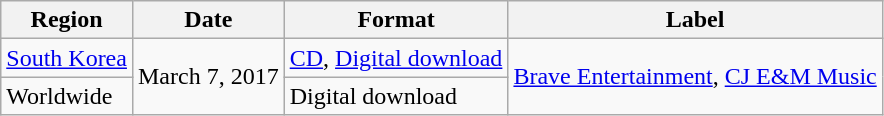<table class="wikitable">
<tr>
<th>Region</th>
<th>Date</th>
<th>Format</th>
<th>Label</th>
</tr>
<tr>
<td><a href='#'>South Korea</a></td>
<td rowspan="2">March 7, 2017</td>
<td><a href='#'>CD</a>, <a href='#'>Digital download</a></td>
<td rowspan="2"><a href='#'>Brave Entertainment</a>, <a href='#'>CJ E&M Music</a></td>
</tr>
<tr>
<td>Worldwide</td>
<td>Digital download</td>
</tr>
</table>
